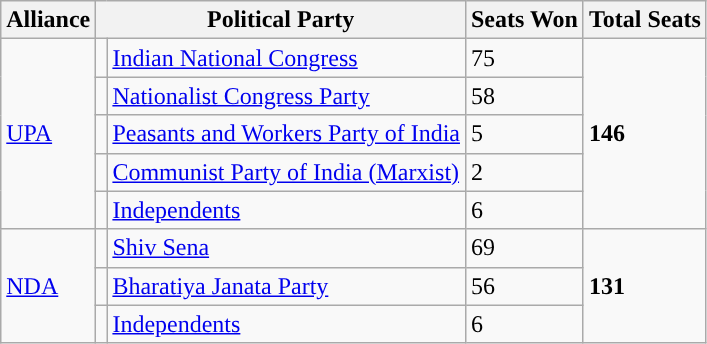<table class="wikitable">
<tr>
<th>Alliance</th>
<th colspan="2">Political Party</th>
<th>Seats Won</th>
<th>Total Seats</th>
</tr>
<tr>
<td rowspan="5"><a href='#'>UPA</a></td>
<td style="background-color:"></td>
<td><a href='#'>Indian National Congress</a></td>
<td>75</td>
<td rowspan="5"><strong>146</strong></td>
</tr>
<tr>
<td style="background-color:"></td>
<td><a href='#'>Nationalist Congress Party</a></td>
<td>58</td>
</tr>
<tr>
<td style="background-color:"></td>
<td><a href='#'>Peasants and Workers Party of India</a></td>
<td>5</td>
</tr>
<tr>
<td style="background-color:"></td>
<td><a href='#'>Communist Party of India (Marxist)</a></td>
<td>2</td>
</tr>
<tr>
<td style="background-color:"></td>
<td><a href='#'>Independents</a></td>
<td>6</td>
</tr>
<tr>
<td rowspan="3"><a href='#'>NDA</a></td>
<td style="background-color:"></td>
<td><a href='#'>Shiv Sena</a></td>
<td>69</td>
<td rowspan="3"><strong>131</strong></td>
</tr>
<tr>
<td style="background-color:"></td>
<td><a href='#'>Bharatiya Janata Party</a></td>
<td>56</td>
</tr>
<tr>
<td style="background-color:"></td>
<td><a href='#'>Independents</a></td>
<td>6</td>
</tr>
</table>
